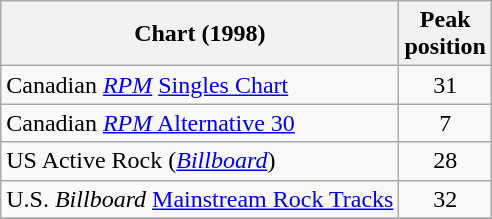<table class="wikitable">
<tr>
<th>Chart (1998)</th>
<th>Peak<br>position</th>
</tr>
<tr>
<td align="left">Canadian <em><a href='#'>RPM</a></em> <a href='#'>Singles Chart</a></td>
<td align="center">31</td>
</tr>
<tr>
<td align="left">Canadian <a href='#'><em>RPM</em> Alternative 30</a></td>
<td align="center">7</td>
</tr>
<tr>
<td align="left">US Active Rock (<a href='#'><em>Billboard</em></a>)</td>
<td align="center">28</td>
</tr>
<tr>
<td align="left">U.S. <em>Billboard</em> <a href='#'>Mainstream Rock Tracks</a></td>
<td align="center">32</td>
</tr>
<tr>
</tr>
</table>
